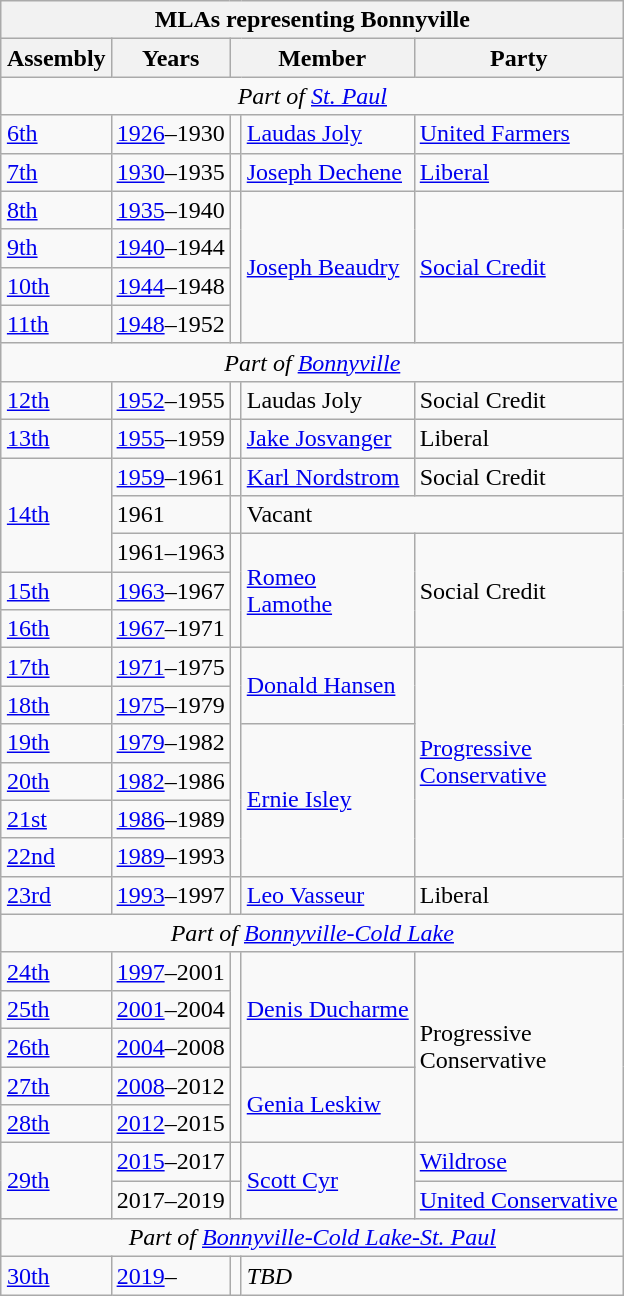<table class="collapsible wikitable collapsed" align=right>
<tr>
<th colspan=5>MLAs representing Bonnyville</th>
</tr>
<tr>
<th>Assembly</th>
<th>Years</th>
<th colspan="2">Member</th>
<th>Party</th>
</tr>
<tr>
<td align="center" colspan=5><em>Part of <a href='#'>St. Paul</a></em></td>
</tr>
<tr>
<td><a href='#'>6th</a></td>
<td><a href='#'>1926</a>–1930</td>
<td></td>
<td><a href='#'>Laudas Joly</a></td>
<td><a href='#'>United Farmers</a></td>
</tr>
<tr>
<td><a href='#'>7th</a></td>
<td><a href='#'>1930</a>–1935</td>
<td></td>
<td><a href='#'>Joseph Dechene</a></td>
<td><a href='#'>Liberal</a></td>
</tr>
<tr>
<td><a href='#'>8th</a></td>
<td><a href='#'>1935</a>–1940</td>
<td rowspan=4 ></td>
<td rowspan=4><a href='#'>Joseph Beaudry</a></td>
<td rowspan=4><a href='#'>Social Credit</a></td>
</tr>
<tr>
<td><a href='#'>9th</a></td>
<td><a href='#'>1940</a>–1944</td>
</tr>
<tr>
<td><a href='#'>10th</a></td>
<td><a href='#'>1944</a>–1948</td>
</tr>
<tr>
<td><a href='#'>11th</a></td>
<td><a href='#'>1948</a>–1952</td>
</tr>
<tr>
<td align="center" colspan=5><em>Part of <a href='#'>Bonnyville</a></em></td>
</tr>
<tr>
<td><a href='#'>12th</a></td>
<td><a href='#'>1952</a>–1955</td>
<td></td>
<td>Laudas Joly</td>
<td>Social Credit</td>
</tr>
<tr>
<td><a href='#'>13th</a></td>
<td><a href='#'>1955</a>–1959</td>
<td></td>
<td><a href='#'>Jake Josvanger</a></td>
<td>Liberal</td>
</tr>
<tr>
<td rowspan=3><a href='#'>14th</a></td>
<td><a href='#'>1959</a>–1961</td>
<td></td>
<td><a href='#'>Karl Nordstrom</a></td>
<td>Social Credit</td>
</tr>
<tr>
<td>1961</td>
<td></td>
<td colspan=2>Vacant</td>
</tr>
<tr>
<td>1961–1963</td>
<td rowspan=3 ></td>
<td rowspan=3><a href='#'>Romeo<br>Lamothe</a></td>
<td rowspan=3>Social Credit</td>
</tr>
<tr>
<td><a href='#'>15th</a></td>
<td><a href='#'>1963</a>–1967</td>
</tr>
<tr>
<td><a href='#'>16th</a></td>
<td><a href='#'>1967</a>–1971</td>
</tr>
<tr>
<td><a href='#'>17th</a></td>
<td><a href='#'>1971</a>–1975</td>
<td rowspan=6 ></td>
<td rowspan=2><a href='#'>Donald Hansen</a></td>
<td rowspan=6><a href='#'>Progressive <br>Conservative</a></td>
</tr>
<tr>
<td><a href='#'>18th</a></td>
<td><a href='#'>1975</a>–1979</td>
</tr>
<tr>
<td><a href='#'>19th</a></td>
<td><a href='#'>1979</a>–1982</td>
<td rowspan=4><a href='#'>Ernie Isley</a></td>
</tr>
<tr>
<td><a href='#'>20th</a></td>
<td><a href='#'>1982</a>–1986</td>
</tr>
<tr>
<td><a href='#'>21st</a></td>
<td><a href='#'>1986</a>–1989</td>
</tr>
<tr>
<td><a href='#'>22nd</a></td>
<td><a href='#'>1989</a>–1993</td>
</tr>
<tr>
<td><a href='#'>23rd</a></td>
<td><a href='#'>1993</a>–1997</td>
<td></td>
<td><a href='#'>Leo Vasseur</a></td>
<td>Liberal</td>
</tr>
<tr>
<td align="center" colspan=5><em>Part of <a href='#'>Bonnyville-Cold Lake</a></em></td>
</tr>
<tr>
<td><a href='#'>24th</a></td>
<td><a href='#'>1997</a>–2001</td>
<td rowspan=5 ></td>
<td rowspan=3><a href='#'>Denis Ducharme</a></td>
<td rowspan=5>Progressive <br>Conservative</td>
</tr>
<tr>
<td><a href='#'>25th</a></td>
<td><a href='#'>2001</a>–2004</td>
</tr>
<tr>
<td><a href='#'>26th</a></td>
<td><a href='#'>2004</a>–2008</td>
</tr>
<tr>
<td><a href='#'>27th</a></td>
<td><a href='#'>2008</a>–2012</td>
<td rowspan=2><a href='#'>Genia Leskiw</a></td>
</tr>
<tr>
<td><a href='#'>28th</a></td>
<td><a href='#'>2012</a>–2015</td>
</tr>
<tr>
<td rowspan=2><a href='#'>29th</a></td>
<td><a href='#'>2015</a>–2017</td>
<td></td>
<td rowspan=2><a href='#'>Scott Cyr</a></td>
<td><a href='#'>Wildrose</a></td>
</tr>
<tr>
<td>2017–2019</td>
<td></td>
<td><a href='#'>United Conservative</a></td>
</tr>
<tr>
<td colspan=5 align=center><em>Part of <a href='#'>Bonnyville-Cold Lake-St. Paul</a></em></td>
</tr>
<tr>
<td><a href='#'>30th</a></td>
<td><a href='#'>2019</a>–</td>
<td></td>
<td colspan=2><em>TBD</em></td>
</tr>
</table>
